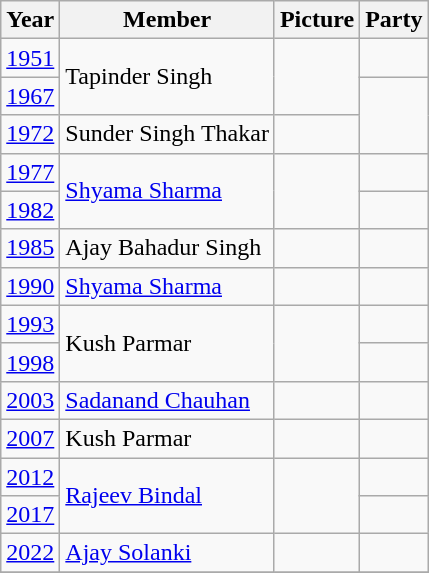<table class="wikitable sortable">
<tr>
<th>Year</th>
<th>Member</th>
<th>Picture</th>
<th colspan="2">Party</th>
</tr>
<tr>
<td><a href='#'>1951</a></td>
<td rowspan=2>Tapinder Singh</td>
<td rowspan=2></td>
<td></td>
</tr>
<tr>
<td><a href='#'>1967</a></td>
</tr>
<tr>
<td><a href='#'>1972</a></td>
<td>Sunder Singh Thakar</td>
<td></td>
</tr>
<tr>
<td><a href='#'>1977</a></td>
<td rowspan=2><a href='#'>Shyama Sharma</a></td>
<td rowspan=2></td>
<td></td>
</tr>
<tr>
<td><a href='#'>1982</a></td>
</tr>
<tr>
<td><a href='#'>1985</a></td>
<td>Ajay Bahadur Singh</td>
<td></td>
<td></td>
</tr>
<tr>
<td><a href='#'>1990</a></td>
<td><a href='#'>Shyama Sharma</a></td>
<td></td>
<td></td>
</tr>
<tr>
<td><a href='#'>1993</a></td>
<td rowspan=2>Kush Parmar</td>
<td rowspan=2></td>
<td></td>
</tr>
<tr>
<td><a href='#'>1998</a></td>
</tr>
<tr>
<td><a href='#'>2003</a></td>
<td><a href='#'>Sadanand Chauhan</a></td>
<td></td>
<td></td>
</tr>
<tr>
<td><a href='#'>2007</a></td>
<td>Kush Parmar</td>
<td></td>
<td></td>
</tr>
<tr>
<td><a href='#'>2012</a></td>
<td rowspan=2><a href='#'>Rajeev Bindal</a></td>
<td rowspan=2></td>
<td></td>
</tr>
<tr>
<td><a href='#'>2017</a></td>
</tr>
<tr>
<td><a href='#'>2022</a></td>
<td><a href='#'>Ajay Solanki</a></td>
<td></td>
<td></td>
</tr>
<tr>
</tr>
</table>
